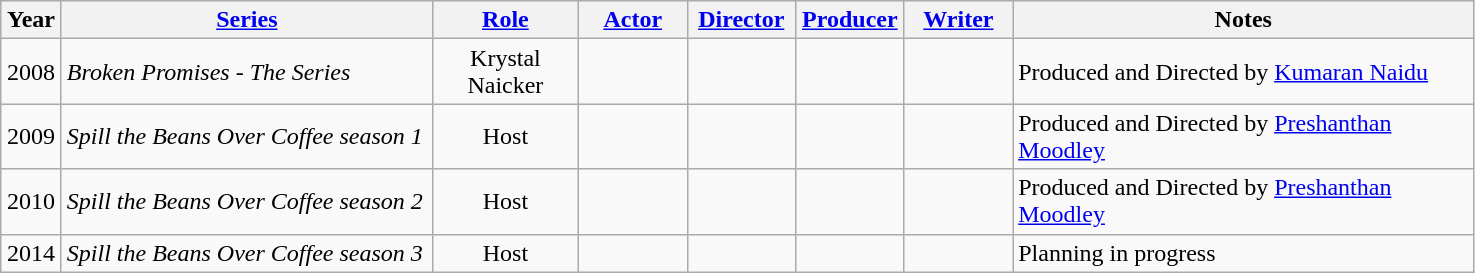<table class="wikitable sortable" style="text-align:center">
<tr>
<th style="width:33px;">Year</th>
<th style="width:240px;"><a href='#'>Series</a></th>
<th style="width:90px;"><a href='#'>Role</a></th>
<th style="width:65px;"><a href='#'>Actor</a></th>
<th width=65><a href='#'>Director</a></th>
<th width=65><a href='#'>Producer</a></th>
<th width=65><a href='#'>Writer</a></th>
<th width=300>Notes</th>
</tr>
<tr>
<td>2008</td>
<td style="text-align:left"><em>Broken Promises - The Series</em></td>
<td>Krystal Naicker</td>
<td></td>
<td></td>
<td></td>
<td></td>
<td style="text-align:left">Produced and Directed by <a href='#'>Kumaran Naidu</a></td>
</tr>
<tr>
<td>2009</td>
<td style="text-align:left"><em>Spill the Beans Over Coffee season 1</em></td>
<td>Host</td>
<td></td>
<td></td>
<td></td>
<td></td>
<td style="text-align:left">Produced and Directed by <a href='#'>Preshanthan Moodley</a></td>
</tr>
<tr>
<td>2010</td>
<td style="text-align:left"><em>Spill the Beans Over Coffee season 2</em></td>
<td>Host</td>
<td></td>
<td></td>
<td></td>
<td></td>
<td style="text-align:left">Produced and Directed by <a href='#'>Preshanthan Moodley</a></td>
</tr>
<tr>
<td>2014</td>
<td style="text-align:left"><em>Spill the Beans Over Coffee season 3</em></td>
<td>Host</td>
<td></td>
<td></td>
<td></td>
<td></td>
<td style="text-align:left">Planning in progress</td>
</tr>
</table>
